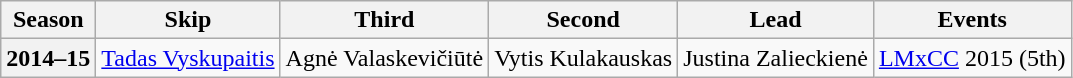<table class="wikitable">
<tr>
<th scope="col">Season</th>
<th scope="col">Skip</th>
<th scope="col">Third</th>
<th scope="col">Second</th>
<th scope="col">Lead</th>
<th scope="col">Events</th>
</tr>
<tr>
<th scope="row">2014–15</th>
<td><a href='#'>Tadas Vyskupaitis</a></td>
<td>Agnė Valaskevičiūtė</td>
<td>Vytis Kulakauskas</td>
<td>Justina Zalieckienė</td>
<td><a href='#'>LMxCC</a> 2015 (5th)</td>
</tr>
</table>
